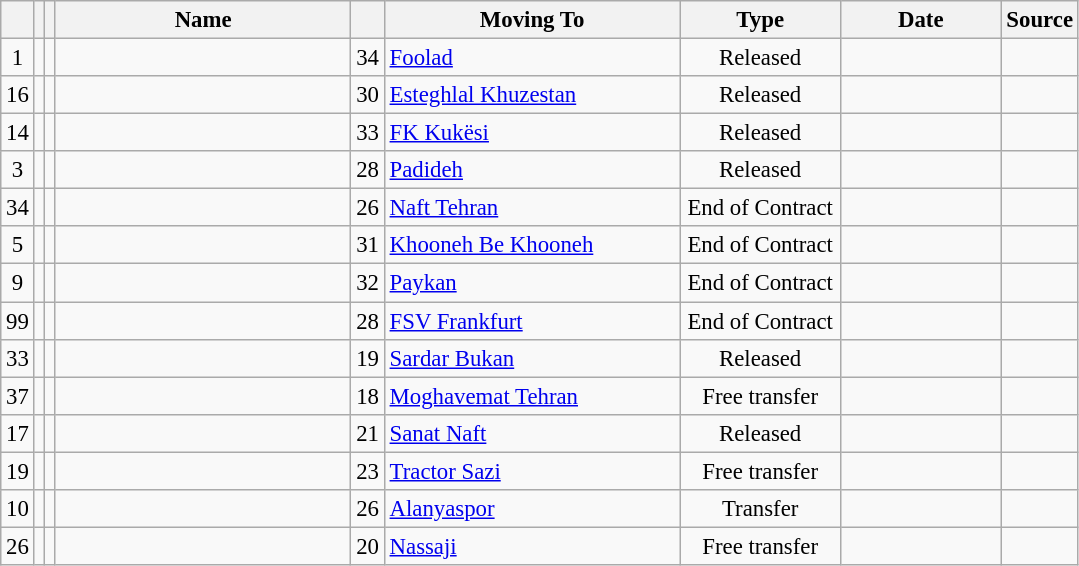<table class="wikitable plainrowheaders sortable" style="font-size:95%">
<tr>
<th></th>
<th></th>
<th></th>
<th scope="col" style="width:190px;">Name</th>
<th></th>
<th scope="col" style="width:190px;">Moving To</th>
<th scope="col" style="width:100px;">Type</th>
<th scope="col" style="width:100px;">Date</th>
<th>Source</th>
</tr>
<tr>
<td align=center>1</td>
<td align=center></td>
<td align=center></td>
<td></td>
<td align=center>34</td>
<td><a href='#'>Foolad</a></td>
<td align=center>Released</td>
<td align=center></td>
<td align=center></td>
</tr>
<tr>
<td align=center>16</td>
<td align=center></td>
<td align=center></td>
<td></td>
<td align=center>30</td>
<td><a href='#'>Esteghlal Khuzestan</a></td>
<td align=center>Released</td>
<td align=center></td>
<td align=center></td>
</tr>
<tr>
<td align=center>14</td>
<td align=center></td>
<td align=center></td>
<td></td>
<td align=center>33</td>
<td> <a href='#'>FK Kukësi</a></td>
<td align=center>Released</td>
<td align=center></td>
<td align=center></td>
</tr>
<tr>
<td align=center>3</td>
<td align=center></td>
<td align=center></td>
<td></td>
<td align=center>28</td>
<td><a href='#'>Padideh</a></td>
<td align=center>Released</td>
<td align=center></td>
<td align=center></td>
</tr>
<tr>
<td align=center>34</td>
<td align=center></td>
<td align=center></td>
<td></td>
<td align=center>26</td>
<td><a href='#'>Naft Tehran</a></td>
<td align=center>End of Contract</td>
<td align=center></td>
<td align=center></td>
</tr>
<tr>
<td align=center>5</td>
<td align=center></td>
<td align=center></td>
<td></td>
<td align=center>31</td>
<td><a href='#'>Khooneh Be Khooneh</a></td>
<td align=center>End of Contract</td>
<td align=center></td>
<td align=center></td>
</tr>
<tr>
<td align=center>9</td>
<td align=center></td>
<td align=center></td>
<td></td>
<td align=center>32</td>
<td><a href='#'>Paykan</a></td>
<td align=center>End of Contract</td>
<td align=center></td>
<td align=center></td>
</tr>
<tr>
<td align=center>99</td>
<td align=center></td>
<td align=center></td>
<td></td>
<td align=center>28</td>
<td> <a href='#'>FSV Frankfurt</a></td>
<td align=center>End of Contract</td>
<td align=center></td>
<td align=center></td>
</tr>
<tr>
<td align=center>33</td>
<td align=center></td>
<td align=center></td>
<td></td>
<td align=center>19</td>
<td><a href='#'>Sardar Bukan</a></td>
<td align=center>Released</td>
<td align=center></td>
<td align=center></td>
</tr>
<tr>
<td align=center>37</td>
<td align=center></td>
<td align=center></td>
<td></td>
<td align=center>18</td>
<td><a href='#'>Moghavemat Tehran</a></td>
<td align=center>Free transfer</td>
<td align=center></td>
<td align=center></td>
</tr>
<tr>
<td align=center>17</td>
<td align=center></td>
<td align=center></td>
<td></td>
<td align=center>21</td>
<td><a href='#'>Sanat Naft</a></td>
<td align=center>Released</td>
<td align=center></td>
<td align=center></td>
</tr>
<tr>
<td align=center>19</td>
<td align=center></td>
<td align=center></td>
<td></td>
<td align=center>23</td>
<td><a href='#'>Tractor Sazi</a></td>
<td align=center>Free transfer</td>
<td align=center></td>
<td align=center></td>
</tr>
<tr>
<td align=center>10</td>
<td align=center></td>
<td align=center></td>
<td></td>
<td align=center>26</td>
<td> <a href='#'>Alanyaspor</a></td>
<td align=center>Transfer</td>
<td align=center></td>
<td align=center></td>
</tr>
<tr>
<td align=center>26</td>
<td align=center></td>
<td align=center></td>
<td></td>
<td align=center>20</td>
<td><a href='#'>Nassaji</a></td>
<td align=center>Free transfer</td>
<td align=center></td>
<td align=center></td>
</tr>
</table>
